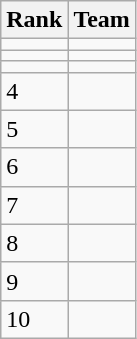<table class="wikitable">
<tr>
<th>Rank</th>
<th>Team</th>
</tr>
<tr>
<td></td>
<td></td>
</tr>
<tr>
<td></td>
<td></td>
</tr>
<tr>
<td></td>
<td></td>
</tr>
<tr>
<td>4</td>
<td></td>
</tr>
<tr>
<td>5</td>
<td></td>
</tr>
<tr>
<td>6</td>
<td></td>
</tr>
<tr>
<td>7</td>
<td></td>
</tr>
<tr>
<td>8</td>
<td></td>
</tr>
<tr>
<td>9</td>
<td></td>
</tr>
<tr>
<td>10</td>
<td></td>
</tr>
</table>
